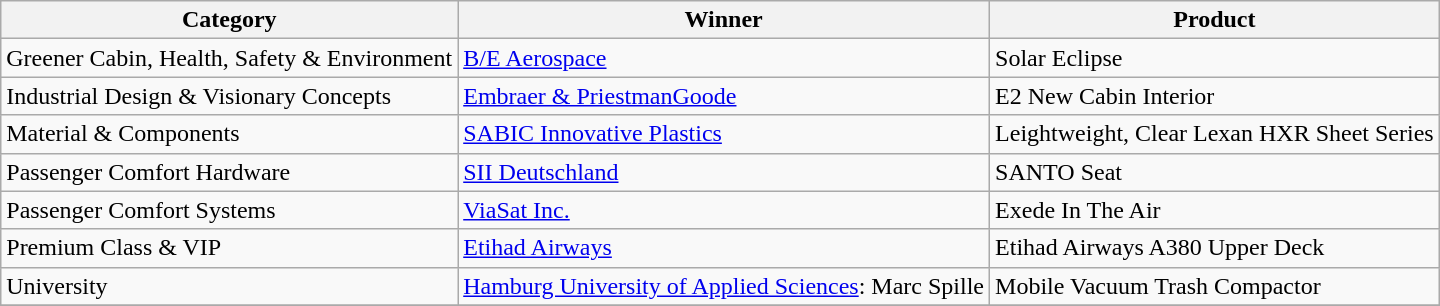<table class="wikitable">
<tr>
<th>Category</th>
<th>Winner</th>
<th>Product</th>
</tr>
<tr>
<td>Greener Cabin, Health, Safety & Environment</td>
<td><a href='#'>B/E Aerospace</a></td>
<td>Solar Eclipse</td>
</tr>
<tr>
<td>Industrial Design & Visionary Concepts</td>
<td><a href='#'>Embraer & PriestmanGoode</a></td>
<td>E2 New Cabin Interior</td>
</tr>
<tr>
<td>Material & Components</td>
<td><a href='#'>SABIC Innovative Plastics</a></td>
<td>Leightweight, Clear Lexan HXR Sheet Series</td>
</tr>
<tr>
<td>Passenger Comfort Hardware</td>
<td><a href='#'>SII Deutschland</a></td>
<td>SANTO Seat</td>
</tr>
<tr>
<td>Passenger Comfort Systems</td>
<td><a href='#'>ViaSat Inc.</a></td>
<td>Exede In The Air</td>
</tr>
<tr>
<td>Premium Class & VIP</td>
<td><a href='#'>Etihad Airways</a></td>
<td>Etihad Airways A380 Upper Deck</td>
</tr>
<tr>
<td>University</td>
<td><a href='#'>Hamburg University of Applied Sciences</a>: Marc Spille</td>
<td>Mobile Vacuum Trash Compactor</td>
</tr>
<tr>
</tr>
</table>
